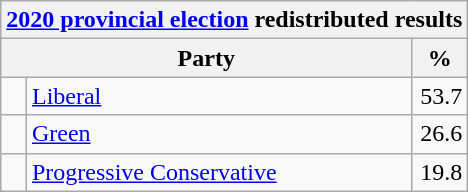<table class="wikitable">
<tr>
<th colspan="4"><a href='#'>2020 provincial election</a> redistributed results</th>
</tr>
<tr>
<th bgcolor="#DDDDFF" width="130px" colspan="2">Party</th>
<th bgcolor="#DDDDFF" width="30px">%</th>
</tr>
<tr>
<td> </td>
<td><a href='#'>Liberal</a></td>
<td align=right>53.7</td>
</tr>
<tr>
<td> </td>
<td><a href='#'>Green</a></td>
<td align=right>26.6</td>
</tr>
<tr>
<td> </td>
<td><a href='#'>Progressive Conservative</a></td>
<td align=right>19.8</td>
</tr>
</table>
